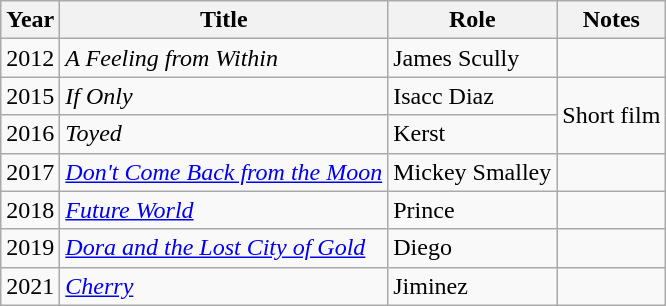<table class="wikitable sortable">
<tr>
<th>Year</th>
<th>Title</th>
<th>Role</th>
<th class="unsortable">Notes</th>
</tr>
<tr>
<td>2012</td>
<td><em>A Feeling from Within</em></td>
<td>James Scully</td>
<td></td>
</tr>
<tr>
<td>2015</td>
<td><em>If Only</em></td>
<td>Isacc Diaz</td>
<td rowspan="2">Short film</td>
</tr>
<tr>
<td>2016</td>
<td><em>Toyed</em></td>
<td>Kerst</td>
</tr>
<tr>
<td>2017</td>
<td><em><a href='#'>Don't Come Back from the Moon</a></em></td>
<td>Mickey Smalley</td>
<td></td>
</tr>
<tr>
<td>2018</td>
<td><em><a href='#'>Future World</a></em></td>
<td>Prince</td>
<td></td>
</tr>
<tr>
<td>2019</td>
<td><em><a href='#'>Dora and the Lost City of Gold</a></em></td>
<td>Diego</td>
<td></td>
</tr>
<tr>
<td>2021</td>
<td><em><a href='#'>Cherry</a></em></td>
<td>Jiminez</td>
<td></td>
</tr>
</table>
